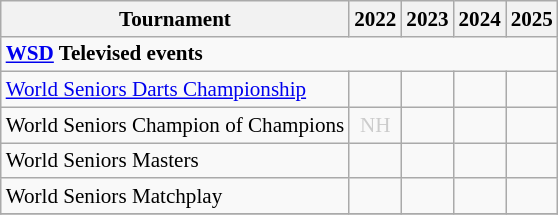<table class=wikitable style=text-align:center;font-size:88%>
<tr>
<th>Tournament</th>
<th>2022</th>
<th>2023</th>
<th>2024</th>
<th>2025</th>
</tr>
<tr>
<td colspan="20" align="left"><strong><a href='#'>WSD</a> Televised events</strong></td>
</tr>
<tr>
<td align=left><a href='#'>World Seniors Darts Championship</a></td>
<td></td>
<td></td>
<td></td>
<td></td>
</tr>
<tr>
<td align=left>World Seniors Champion of Champions</td>
<td style="text-align:center; color:#ccc;">NH</td>
<td></td>
<td></td>
<td></td>
</tr>
<tr>
<td align=left>World Seniors Masters</td>
<td></td>
<td></td>
<td></td>
<td></td>
</tr>
<tr>
<td align=left>World Seniors Matchplay</td>
<td></td>
<td></td>
<td></td>
<td></td>
</tr>
<tr>
</tr>
</table>
